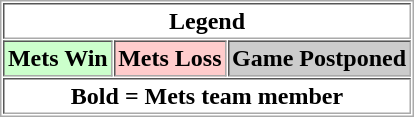<table align="center" border="1" cellpadding="2" cellspacing="1" style="border:1px solid #aaa">
<tr>
<th colspan=3>Legend</th>
</tr>
<tr>
<th bgcolor="ccffcc">Mets Win</th>
<th bgcolor="ffcccc">Mets Loss</th>
<th bgcolor="cccccc">Game Postponed</th>
</tr>
<tr>
<th colspan=3>Bold = Mets team member</th>
</tr>
</table>
